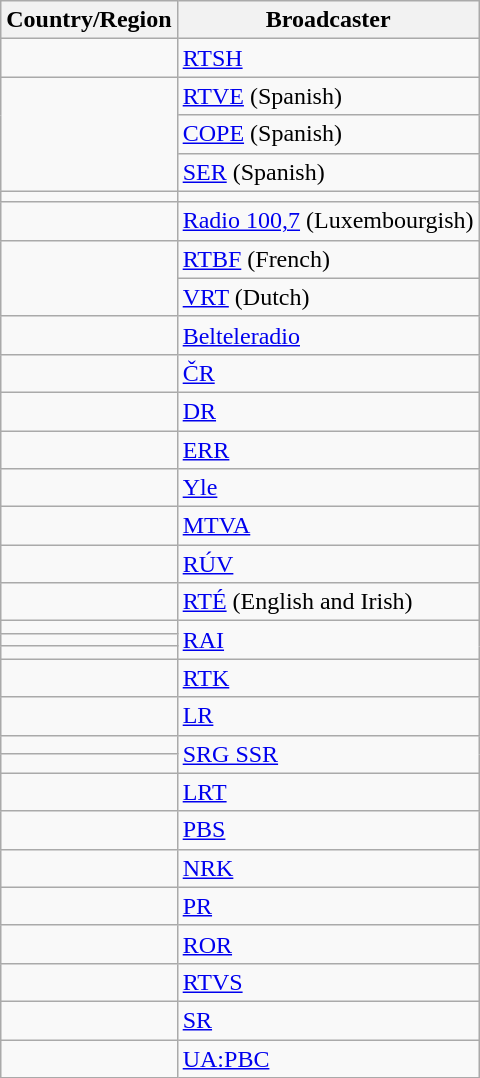<table class="wikitable">
<tr>
<th>Country/Region</th>
<th>Broadcaster</th>
</tr>
<tr>
<td></td>
<td><a href='#'>RTSH</a></td>
</tr>
<tr>
<td rowspan="4"></td>
<td><a href='#'>RTVE</a> (Spanish)</td>
</tr>
<tr>
<td><a href='#'>COPE</a> (Spanish)</td>
</tr>
<tr>
<td><a href='#'>SER</a> (Spanish)</td>
</tr>
<tr>
<td rowspan="3"></td>
</tr>
<tr>
<td></td>
</tr>
<tr>
<td rowspan="3"></td>
</tr>
<tr>
<td><a href='#'>Radio 100,7</a> (Luxembourgish)</td>
</tr>
<tr>
<td rowspan="2"><a href='#'>RTBF</a> (French)</td>
</tr>
<tr>
<td rowspan="2"></td>
</tr>
<tr>
<td><a href='#'>VRT</a> (Dutch)</td>
</tr>
<tr>
<td></td>
<td><a href='#'>Belteleradio</a></td>
</tr>
<tr>
<td></td>
<td><a href='#'>ČR</a></td>
</tr>
<tr>
<td></td>
<td><a href='#'>DR</a></td>
</tr>
<tr>
<td></td>
<td><a href='#'>ERR</a></td>
</tr>
<tr>
<td></td>
<td><a href='#'>Yle</a></td>
</tr>
<tr>
<td></td>
<td><a href='#'>MTVA</a></td>
</tr>
<tr>
<td></td>
<td><a href='#'>RÚV</a></td>
</tr>
<tr>
<td></td>
<td><a href='#'>RTÉ</a> (English and Irish)</td>
</tr>
<tr>
<td></td>
<td rowspan="3"><a href='#'>RAI</a></td>
</tr>
<tr>
<td></td>
</tr>
<tr>
<td></td>
</tr>
<tr>
<td></td>
<td><a href='#'>RTK</a></td>
</tr>
<tr>
<td></td>
<td><a href='#'>LR</a></td>
</tr>
<tr>
<td></td>
<td rowspan="2"><a href='#'>SRG SSR</a></td>
</tr>
<tr>
<td></td>
</tr>
<tr>
<td></td>
<td><a href='#'>LRT</a></td>
</tr>
<tr>
<td></td>
<td><a href='#'>PBS</a></td>
</tr>
<tr>
<td></td>
<td><a href='#'>NRK</a></td>
</tr>
<tr>
<td></td>
<td><a href='#'>PR</a></td>
</tr>
<tr>
<td></td>
<td><a href='#'>ROR</a></td>
</tr>
<tr>
<td></td>
<td><a href='#'>RTVS</a></td>
</tr>
<tr>
<td></td>
<td><a href='#'>SR</a></td>
</tr>
<tr>
<td></td>
<td><a href='#'>UA:PBC</a></td>
</tr>
</table>
